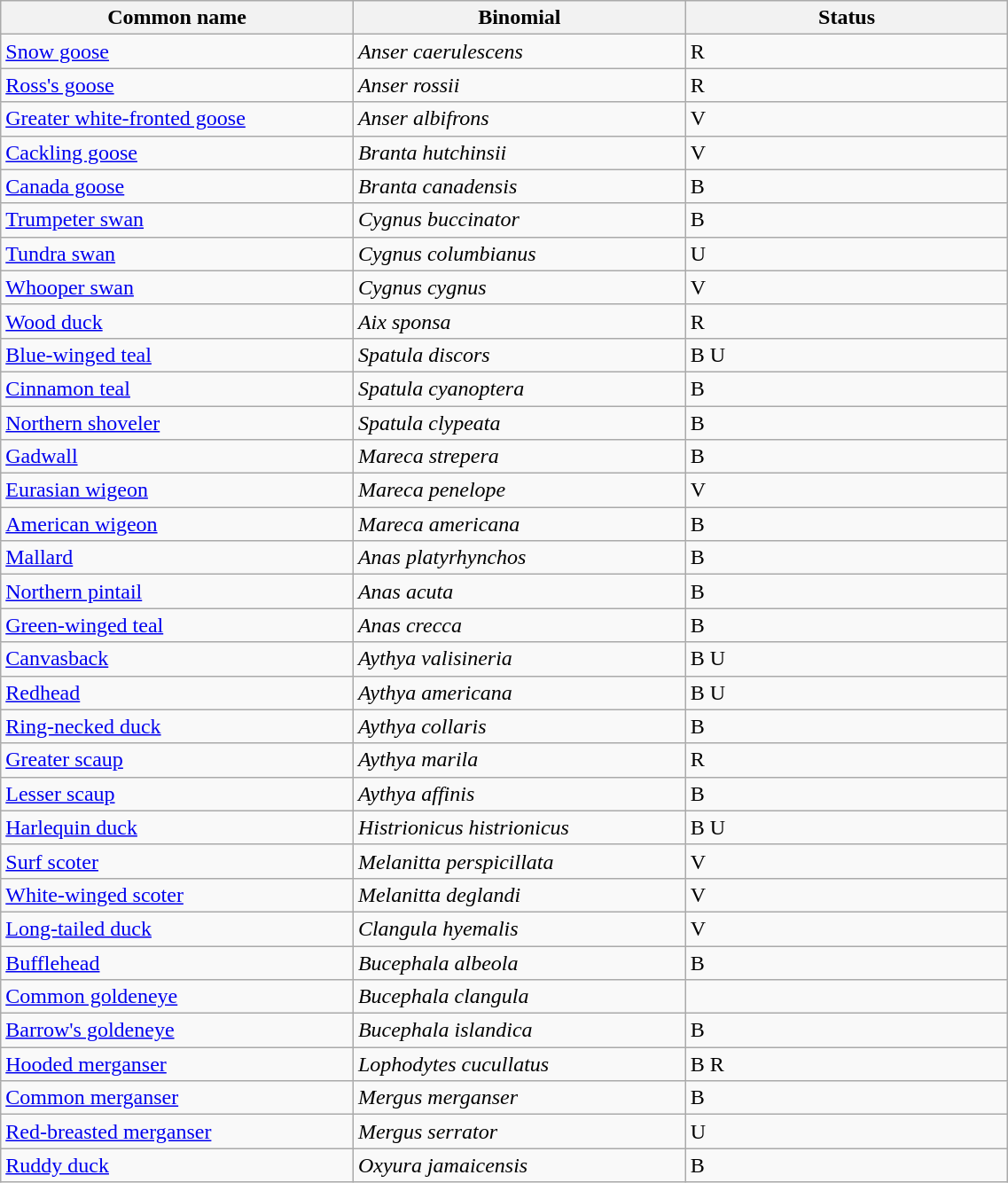<table width=60% class="wikitable">
<tr>
<th width=35%>Common name</th>
<th width=33%>Binomial</th>
<th width=32%>Status</th>
</tr>
<tr>
<td><a href='#'>Snow goose</a></td>
<td><em>Anser caerulescens</em></td>
<td>R</td>
</tr>
<tr>
<td><a href='#'>Ross's goose</a></td>
<td><em>Anser rossii</em></td>
<td>R</td>
</tr>
<tr>
<td><a href='#'>Greater white-fronted goose</a></td>
<td><em>Anser albifrons</em></td>
<td>V</td>
</tr>
<tr>
<td><a href='#'>Cackling goose</a></td>
<td><em>Branta hutchinsii</em></td>
<td>V</td>
</tr>
<tr>
<td><a href='#'>Canada goose</a></td>
<td><em>Branta canadensis</em></td>
<td>B</td>
</tr>
<tr>
<td><a href='#'>Trumpeter swan</a></td>
<td><em>Cygnus buccinator</em></td>
<td>B</td>
</tr>
<tr>
<td><a href='#'>Tundra swan</a></td>
<td><em>Cygnus columbianus</em></td>
<td>U</td>
</tr>
<tr>
<td><a href='#'>Whooper swan</a></td>
<td><em>Cygnus cygnus</em></td>
<td>V</td>
</tr>
<tr>
<td><a href='#'>Wood duck</a></td>
<td><em>Aix sponsa</em></td>
<td>R</td>
</tr>
<tr>
<td><a href='#'>Blue-winged teal</a></td>
<td><em>Spatula discors</em></td>
<td>B U</td>
</tr>
<tr>
<td><a href='#'>Cinnamon teal</a></td>
<td><em>Spatula cyanoptera</em></td>
<td>B</td>
</tr>
<tr>
<td><a href='#'>Northern shoveler</a></td>
<td><em>Spatula clypeata</em></td>
<td>B</td>
</tr>
<tr>
<td><a href='#'>Gadwall</a></td>
<td><em>Mareca strepera</em></td>
<td>B</td>
</tr>
<tr>
<td><a href='#'>Eurasian wigeon</a></td>
<td><em>Mareca penelope</em></td>
<td>V</td>
</tr>
<tr>
<td><a href='#'>American wigeon</a></td>
<td><em>Mareca americana</em></td>
<td>B</td>
</tr>
<tr>
<td><a href='#'>Mallard</a></td>
<td><em>Anas platyrhynchos</em></td>
<td>B</td>
</tr>
<tr>
<td><a href='#'>Northern pintail</a></td>
<td><em>Anas acuta</em></td>
<td>B</td>
</tr>
<tr>
<td><a href='#'>Green-winged teal</a></td>
<td><em>Anas crecca</em></td>
<td>B</td>
</tr>
<tr>
<td><a href='#'>Canvasback</a></td>
<td><em>Aythya valisineria</em></td>
<td>B U</td>
</tr>
<tr>
<td><a href='#'>Redhead</a></td>
<td><em>Aythya americana</em></td>
<td>B U</td>
</tr>
<tr>
<td><a href='#'>Ring-necked duck</a></td>
<td><em>Aythya collaris</em></td>
<td>B</td>
</tr>
<tr>
<td><a href='#'>Greater scaup</a></td>
<td><em>Aythya marila</em></td>
<td>R</td>
</tr>
<tr>
<td><a href='#'>Lesser scaup</a></td>
<td><em>Aythya affinis</em></td>
<td>B</td>
</tr>
<tr>
<td><a href='#'>Harlequin duck</a></td>
<td><em>Histrionicus histrionicus</em></td>
<td>B U</td>
</tr>
<tr>
<td><a href='#'>Surf scoter</a></td>
<td><em>Melanitta perspicillata</em></td>
<td>V</td>
</tr>
<tr>
<td><a href='#'>White-winged scoter</a></td>
<td><em>Melanitta deglandi</em></td>
<td>V</td>
</tr>
<tr>
<td><a href='#'>Long-tailed duck</a></td>
<td><em>Clangula hyemalis</em></td>
<td>V</td>
</tr>
<tr>
<td><a href='#'>Bufflehead</a></td>
<td><em>Bucephala albeola</em></td>
<td>B</td>
</tr>
<tr>
<td><a href='#'>Common goldeneye</a></td>
<td><em>Bucephala clangula</em></td>
<td></td>
</tr>
<tr>
<td><a href='#'>Barrow's goldeneye</a></td>
<td><em>Bucephala islandica</em></td>
<td>B</td>
</tr>
<tr>
<td><a href='#'>Hooded merganser</a></td>
<td><em>Lophodytes cucullatus</em></td>
<td>B R</td>
</tr>
<tr>
<td><a href='#'>Common merganser</a></td>
<td><em>Mergus merganser</em></td>
<td>B</td>
</tr>
<tr>
<td><a href='#'>Red-breasted merganser</a></td>
<td><em>Mergus serrator</em></td>
<td>U</td>
</tr>
<tr>
<td><a href='#'>Ruddy duck</a></td>
<td><em>Oxyura jamaicensis</em></td>
<td>B</td>
</tr>
</table>
